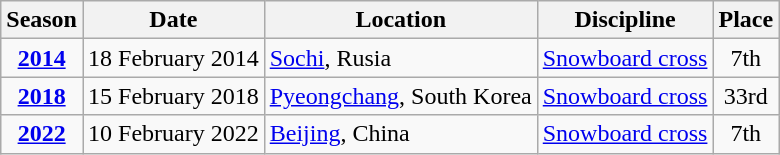<table class="wikitable">
<tr>
<th>Season</th>
<th>Date</th>
<th>Location</th>
<th>Discipline</th>
<th>Place</th>
</tr>
<tr>
<td align=center><strong><a href='#'>2014</a></strong></td>
<td align=right>18 February 2014</td>
<td> <a href='#'>Sochi</a>, Rusia</td>
<td align=center><a href='#'>Snowboard cross</a></td>
<td align=center>7th</td>
</tr>
<tr>
<td align=center><strong><a href='#'>2018</a></strong></td>
<td align=right>15 February 2018</td>
<td> <a href='#'>Pyeongchang</a>, South Korea</td>
<td align=center><a href='#'>Snowboard cross</a></td>
<td align=center>33rd</td>
</tr>
<tr>
<td align=center><strong><a href='#'>2022</a></strong></td>
<td align=right>10 February 2022</td>
<td> <a href='#'>Beijing</a>, China</td>
<td align=center><a href='#'>Snowboard cross</a></td>
<td align=center>7th</td>
</tr>
</table>
